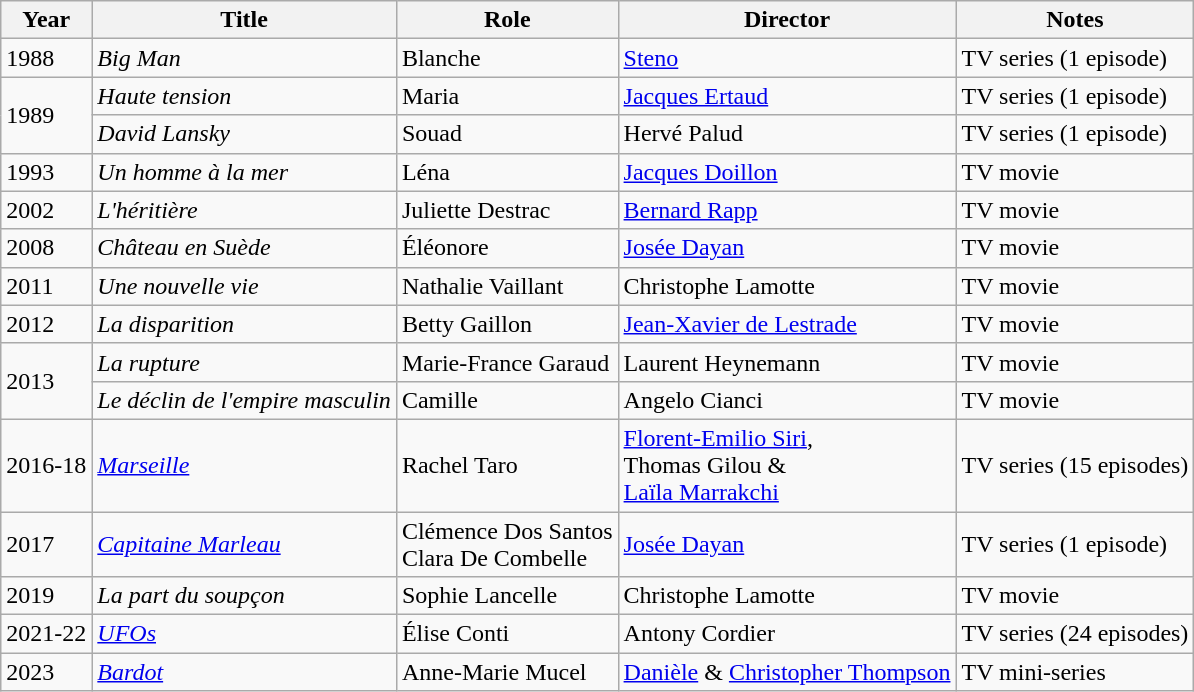<table class="wikitable sortable">
<tr>
<th>Year</th>
<th>Title</th>
<th>Role</th>
<th>Director</th>
<th>Notes</th>
</tr>
<tr>
<td>1988</td>
<td><em>Big Man</em></td>
<td>Blanche</td>
<td><a href='#'>Steno</a></td>
<td>TV series (1 episode)</td>
</tr>
<tr>
<td rowspan=2>1989</td>
<td><em>Haute tension</em></td>
<td>Maria</td>
<td><a href='#'>Jacques Ertaud</a></td>
<td>TV series (1 episode)</td>
</tr>
<tr>
<td><em>David Lansky</em></td>
<td>Souad</td>
<td>Hervé Palud</td>
<td>TV series (1 episode)</td>
</tr>
<tr>
<td>1993</td>
<td><em>Un homme à la mer</em></td>
<td>Léna</td>
<td><a href='#'>Jacques Doillon</a></td>
<td>TV movie</td>
</tr>
<tr>
<td>2002</td>
<td><em>L'héritière</em></td>
<td>Juliette Destrac</td>
<td><a href='#'>Bernard Rapp</a></td>
<td>TV movie</td>
</tr>
<tr>
<td>2008</td>
<td><em>Château en Suède</em></td>
<td>Éléonore</td>
<td><a href='#'>Josée Dayan</a></td>
<td>TV movie</td>
</tr>
<tr>
<td>2011</td>
<td><em>Une nouvelle vie</em></td>
<td>Nathalie Vaillant</td>
<td>Christophe Lamotte</td>
<td>TV movie</td>
</tr>
<tr>
<td>2012</td>
<td><em>La disparition</em></td>
<td>Betty Gaillon</td>
<td><a href='#'>Jean-Xavier de Lestrade</a></td>
<td>TV movie</td>
</tr>
<tr>
<td rowspan=2>2013</td>
<td><em>La rupture</em></td>
<td>Marie-France Garaud</td>
<td>Laurent Heynemann</td>
<td>TV movie</td>
</tr>
<tr>
<td><em>Le déclin de l'empire masculin</em></td>
<td>Camille</td>
<td>Angelo Cianci</td>
<td>TV movie</td>
</tr>
<tr>
<td>2016-18</td>
<td><em><a href='#'>Marseille</a></em></td>
<td>Rachel Taro</td>
<td><a href='#'>Florent-Emilio Siri</a>, <br>Thomas Gilou & <br><a href='#'>Laïla Marrakchi</a></td>
<td>TV series (15 episodes)</td>
</tr>
<tr>
<td>2017</td>
<td><em><a href='#'>Capitaine Marleau</a></em></td>
<td>Clémence Dos Santos<br>Clara De Combelle</td>
<td><a href='#'>Josée Dayan</a></td>
<td>TV series (1 episode)</td>
</tr>
<tr>
<td>2019</td>
<td><em>La part du soupçon</em></td>
<td>Sophie Lancelle</td>
<td>Christophe Lamotte</td>
<td>TV movie</td>
</tr>
<tr>
<td>2021-22</td>
<td><em><a href='#'>UFOs</a></em></td>
<td>Élise Conti</td>
<td>Antony Cordier</td>
<td>TV series (24 episodes)</td>
</tr>
<tr>
<td>2023</td>
<td><em><a href='#'>Bardot</a></em></td>
<td>Anne-Marie Mucel</td>
<td><a href='#'>Danièle</a> & <a href='#'>Christopher Thompson</a></td>
<td>TV mini-series</td>
</tr>
</table>
